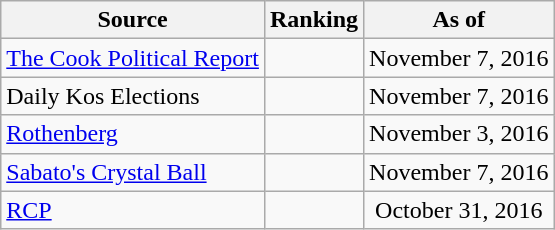<table class="wikitable" style="text-align:center">
<tr>
<th>Source</th>
<th>Ranking</th>
<th>As of</th>
</tr>
<tr>
<td align=left><a href='#'>The Cook Political Report</a></td>
<td></td>
<td>November 7, 2016</td>
</tr>
<tr>
<td align=left>Daily Kos Elections</td>
<td></td>
<td>November 7, 2016</td>
</tr>
<tr>
<td align=left><a href='#'>Rothenberg</a></td>
<td></td>
<td>November 3, 2016</td>
</tr>
<tr>
<td align=left><a href='#'>Sabato's Crystal Ball</a></td>
<td></td>
<td>November 7, 2016</td>
</tr>
<tr>
<td align="left"><a href='#'>RCP</a></td>
<td></td>
<td>October 31, 2016</td>
</tr>
</table>
